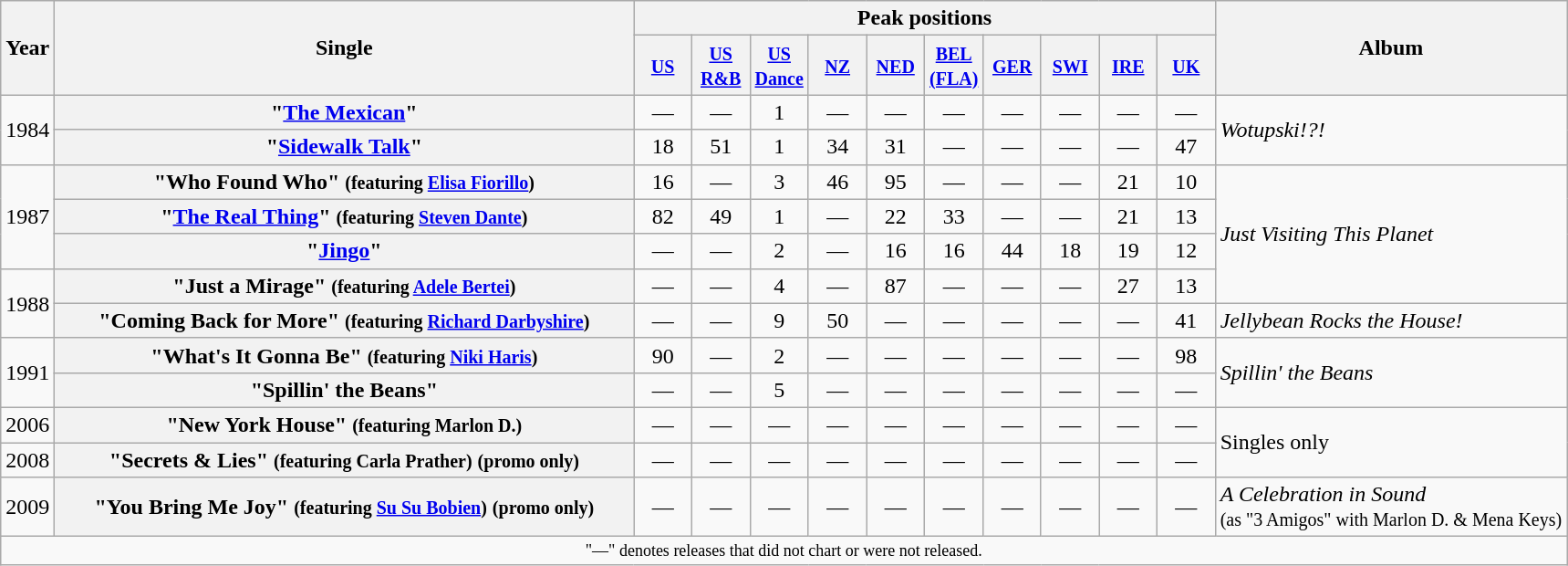<table class="wikitable plainrowheaders" style="text-align:center;">
<tr>
<th rowspan="2">Year</th>
<th rowspan="2" style="width:26em;">Single</th>
<th colspan="10">Peak positions</th>
<th rowspan="2">Album</th>
</tr>
<tr>
<th style="width:35px;"><small><a href='#'>US</a></small><br></th>
<th style="width:35px;"><small><a href='#'>US R&B</a></small><br></th>
<th style="width:35px;"><small><a href='#'>US Dance</a></small><br></th>
<th style="width:35px;"><small><a href='#'>NZ</a></small></th>
<th style="width:35px;"><small><a href='#'>NED</a></small></th>
<th style="width:35px;"><small><a href='#'>BEL<br>(FLA)</a></small></th>
<th style="width:35px;"><small><a href='#'>GER</a></small><br></th>
<th style="width:35px;"><small><a href='#'>SWI</a></small></th>
<th style="width:35px;"><small><a href='#'>IRE</a></small></th>
<th style="width:35px;"><small><a href='#'>UK</a></small><br></th>
</tr>
<tr>
<td rowspan="2">1984</td>
<th scope="row">"<a href='#'>The Mexican</a>"</th>
<td>—</td>
<td>—</td>
<td>1</td>
<td>—</td>
<td>—</td>
<td>—</td>
<td>—</td>
<td>—</td>
<td>—</td>
<td>—</td>
<td style="text-align:left;" rowspan="2"><em>Wotupski!?!</em></td>
</tr>
<tr>
<th scope="row">"<a href='#'>Sidewalk Talk</a>"</th>
<td>18</td>
<td>51</td>
<td>1</td>
<td>34</td>
<td>31</td>
<td>—</td>
<td>—</td>
<td>—</td>
<td>—</td>
<td>47</td>
</tr>
<tr>
<td rowspan="3">1987</td>
<th scope="row">"Who Found Who" <small>(featuring <a href='#'>Elisa Fiorillo</a>)</small></th>
<td>16</td>
<td>—</td>
<td>3</td>
<td>46</td>
<td>95</td>
<td>—</td>
<td>—</td>
<td>—</td>
<td>21</td>
<td>10</td>
<td style="text-align:left;" rowspan="4"><em>Just Visiting This Planet</em></td>
</tr>
<tr>
<th scope="row">"<a href='#'>The Real Thing</a>" <small>(featuring <a href='#'>Steven Dante</a>)</small></th>
<td>82</td>
<td>49</td>
<td>1</td>
<td>—</td>
<td>22</td>
<td>33</td>
<td>—</td>
<td>—</td>
<td>21</td>
<td>13</td>
</tr>
<tr>
<th scope="row">"<a href='#'>Jingo</a>"</th>
<td>—</td>
<td>—</td>
<td>2</td>
<td>—</td>
<td>16</td>
<td>16</td>
<td>44</td>
<td>18</td>
<td>19</td>
<td>12</td>
</tr>
<tr>
<td rowspan="2">1988</td>
<th scope="row">"Just a Mirage" <small>(featuring <a href='#'>Adele Bertei</a>)</small></th>
<td>—</td>
<td>—</td>
<td>4</td>
<td>—</td>
<td>87</td>
<td>—</td>
<td>—</td>
<td>—</td>
<td>27</td>
<td>13</td>
</tr>
<tr>
<th scope="row">"Coming Back for More" <small>(featuring <a href='#'>Richard Darbyshire</a>)</small></th>
<td>—</td>
<td>—</td>
<td>9</td>
<td>50</td>
<td>—</td>
<td>—</td>
<td>—</td>
<td>—</td>
<td>—</td>
<td>41</td>
<td style="text-align:left;"><em>Jellybean Rocks the House!</em></td>
</tr>
<tr>
<td rowspan="2">1991</td>
<th scope="row">"What's It Gonna Be" <small>(featuring <a href='#'>Niki Haris</a>)</small></th>
<td>90</td>
<td>—</td>
<td>2</td>
<td>—</td>
<td>—</td>
<td>—</td>
<td>—</td>
<td>—</td>
<td>—</td>
<td>98</td>
<td style="text-align:left;" rowspan="2"><em>Spillin' the Beans</em></td>
</tr>
<tr>
<th scope="row">"Spillin' the Beans"</th>
<td>—</td>
<td>—</td>
<td>5</td>
<td>—</td>
<td>—</td>
<td>—</td>
<td>—</td>
<td>—</td>
<td>—</td>
<td>—</td>
</tr>
<tr>
<td>2006</td>
<th scope="row">"New York House" <small>(featuring Marlon D.)</small></th>
<td>—</td>
<td>—</td>
<td>—</td>
<td>—</td>
<td>—</td>
<td>—</td>
<td>—</td>
<td>—</td>
<td>—</td>
<td>—</td>
<td style="text-align:left;" rowspan="2">Singles only</td>
</tr>
<tr>
<td>2008</td>
<th scope="row">"Secrets & Lies" <small>(featuring Carla Prather)</small> <small>(promo only)</small></th>
<td>—</td>
<td>—</td>
<td>—</td>
<td>—</td>
<td>—</td>
<td>—</td>
<td>—</td>
<td>—</td>
<td>—</td>
<td>—</td>
</tr>
<tr>
<td>2009</td>
<th scope="row">"You Bring Me Joy" <small>(featuring <a href='#'>Su Su Bobien</a>)</small> <small>(promo only)</small></th>
<td>—</td>
<td>—</td>
<td>—</td>
<td>—</td>
<td>—</td>
<td>—</td>
<td>—</td>
<td>—</td>
<td>—</td>
<td>—</td>
<td style="text-align:left;"><em>A Celebration in Sound</em><br><small>(as "3 Amigos" with Marlon D. & Mena Keys)</small></td>
</tr>
<tr>
<td colspan="15" style="text-align:center; font-size:9pt;">"—" denotes releases that did not chart or were not released.</td>
</tr>
</table>
